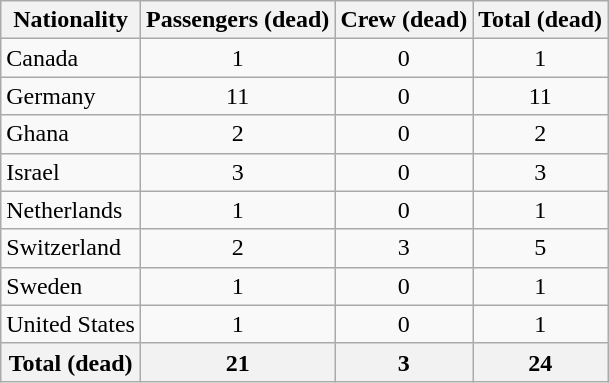<table class="wikitable sortable" style="text-align:center">
<tr>
<th scope="col">Nationality</th>
<th scope="col">Passengers (dead)</th>
<th scope="col">Crew (dead)</th>
<th scope="col">Total (dead)</th>
</tr>
<tr>
<td align=left>Canada</td>
<td>1</td>
<td>0</td>
<td>1</td>
</tr>
<tr>
<td align=left>Germany</td>
<td>11</td>
<td>0</td>
<td>11</td>
</tr>
<tr>
<td align=left>Ghana</td>
<td>2</td>
<td>0</td>
<td>2</td>
</tr>
<tr>
<td align=left>Israel</td>
<td>3</td>
<td>0</td>
<td>3</td>
</tr>
<tr>
<td align=left>Netherlands</td>
<td>1</td>
<td>0</td>
<td>1</td>
</tr>
<tr>
<td align=left>Switzerland</td>
<td>2</td>
<td>3</td>
<td>5</td>
</tr>
<tr>
<td align=left>Sweden</td>
<td>1</td>
<td>0</td>
<td>1</td>
</tr>
<tr>
<td align=left>United States</td>
<td>1</td>
<td>0</td>
<td>1</td>
</tr>
<tr class=sortbottom>
<th>Total (dead)</th>
<th>21</th>
<th>3</th>
<th>24</th>
</tr>
</table>
